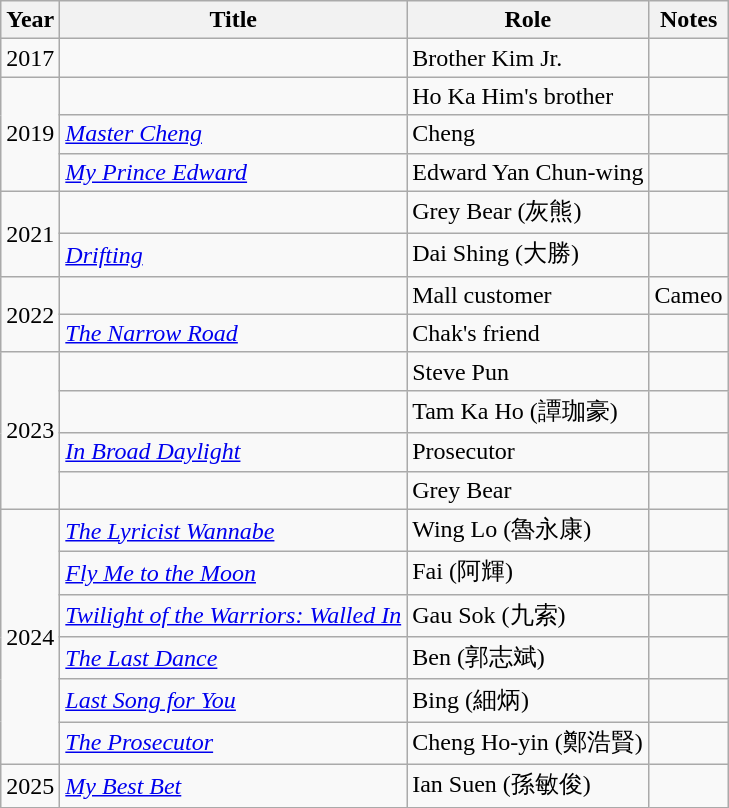<table class="wikitable">
<tr>
<th>Year</th>
<th>Title</th>
<th>Role</th>
<th>Notes</th>
</tr>
<tr>
<td>2017</td>
<td><em></em></td>
<td>Brother Kim Jr.</td>
<td></td>
</tr>
<tr>
<td rowspan="3">2019</td>
<td><em></em></td>
<td>Ho Ka Him's brother</td>
<td></td>
</tr>
<tr>
<td><em><a href='#'>Master Cheng</a></em></td>
<td>Cheng</td>
<td></td>
</tr>
<tr>
<td><em><a href='#'>My Prince Edward</a></em></td>
<td>Edward Yan Chun-wing</td>
<td></td>
</tr>
<tr>
<td rowspan="2">2021</td>
<td><em></em></td>
<td>Grey Bear (灰熊)</td>
<td></td>
</tr>
<tr>
<td><em><a href='#'>Drifting</a></em></td>
<td>Dai Shing (大勝)</td>
<td></td>
</tr>
<tr>
<td rowspan="2">2022</td>
<td><em></em></td>
<td>Mall customer</td>
<td>Cameo</td>
</tr>
<tr>
<td><em><a href='#'>The Narrow Road</a></em></td>
<td>Chak's friend</td>
<td></td>
</tr>
<tr>
<td rowspan="4">2023</td>
<td><em></em></td>
<td>Steve Pun</td>
<td></td>
</tr>
<tr>
<td><em></em></td>
<td>Tam Ka Ho (譚珈豪)</td>
<td></td>
</tr>
<tr>
<td><em><a href='#'>In Broad Daylight</a></em></td>
<td>Prosecutor</td>
<td></td>
</tr>
<tr>
<td><em></em></td>
<td>Grey Bear</td>
<td></td>
</tr>
<tr>
<td rowspan="6">2024</td>
<td><em><a href='#'>The Lyricist Wannabe</a></em></td>
<td>Wing Lo (魯永康)</td>
<td></td>
</tr>
<tr>
<td><em><a href='#'>Fly Me to the Moon</a></em></td>
<td>Fai (阿輝)</td>
<td></td>
</tr>
<tr>
<td><em><a href='#'>Twilight of the Warriors: Walled In</a></em></td>
<td>Gau Sok (九索)</td>
<td></td>
</tr>
<tr>
<td><em><a href='#'>The Last Dance</a></em></td>
<td>Ben (郭志斌)</td>
<td></td>
</tr>
<tr>
<td><em><a href='#'>Last Song for You</a></em></td>
<td>Bing (細炳)</td>
<td></td>
</tr>
<tr>
<td><em><a href='#'>The Prosecutor</a></em></td>
<td>Cheng Ho-yin (鄭浩賢)</td>
<td></td>
</tr>
<tr>
<td>2025</td>
<td><em><a href='#'>My Best Bet</a></em></td>
<td>Ian Suen (孫敏俊)</td>
<td></td>
</tr>
</table>
